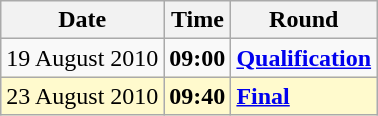<table class="wikitable">
<tr>
<th>Date</th>
<th>Time</th>
<th>Round</th>
</tr>
<tr>
<td>19 August 2010</td>
<td><strong>09:00</strong></td>
<td><strong><a href='#'>Qualification</a></strong></td>
</tr>
<tr style=background:lemonchiffon>
<td>23 August 2010</td>
<td><strong>09:40</strong></td>
<td><strong><a href='#'>Final</a></strong></td>
</tr>
</table>
